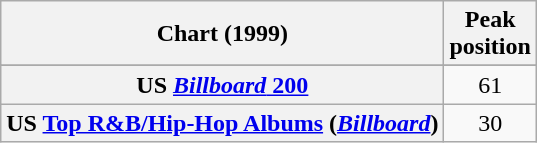<table class="wikitable sortable plainrowheaders" style="text-align:center">
<tr>
<th scope="col">Chart (1999)</th>
<th scope="col">Peak<br> position</th>
</tr>
<tr>
</tr>
<tr>
<th scope="row">US <a href='#'><em>Billboard</em> 200</a></th>
<td>61</td>
</tr>
<tr>
<th scope="row">US <a href='#'>Top R&B/Hip-Hop Albums</a> (<em><a href='#'>Billboard</a></em>)</th>
<td>30</td>
</tr>
</table>
